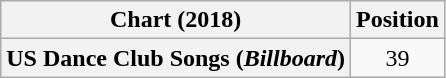<table class="wikitable plainrowheaders" style="text-align:center">
<tr>
<th scope="col">Chart (2018)</th>
<th scope="col">Position</th>
</tr>
<tr>
<th scope="row">US Dance Club Songs (<em>Billboard</em>)</th>
<td>39</td>
</tr>
</table>
